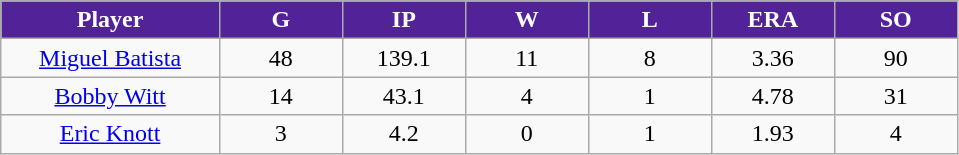<table class="wikitable sortable">
<tr>
<th style="background:#522398;color:white;" width="16%">Player</th>
<th style="background:#522398;color:white;" width="9%">G</th>
<th style="background:#522398;color:white;" width="9%">IP</th>
<th style="background:#522398;color:white;" width="9%">W</th>
<th style="background:#522398;color:white;" width="9%">L</th>
<th style="background:#522398;color:white;" width="9%">ERA</th>
<th style="background:#522398;color:white;" width="9%">SO</th>
</tr>
<tr align="center">
<td><a href='#'>Miguel Batista</a></td>
<td>48</td>
<td>139.1</td>
<td>11</td>
<td>8</td>
<td>3.36</td>
<td>90</td>
</tr>
<tr align="center">
<td><a href='#'>Bobby Witt</a></td>
<td>14</td>
<td>43.1</td>
<td>4</td>
<td>1</td>
<td>4.78</td>
<td>31</td>
</tr>
<tr align="center">
<td><a href='#'>Eric Knott</a></td>
<td>3</td>
<td>4.2</td>
<td>0</td>
<td>1</td>
<td>1.93</td>
<td>4</td>
</tr>
</table>
